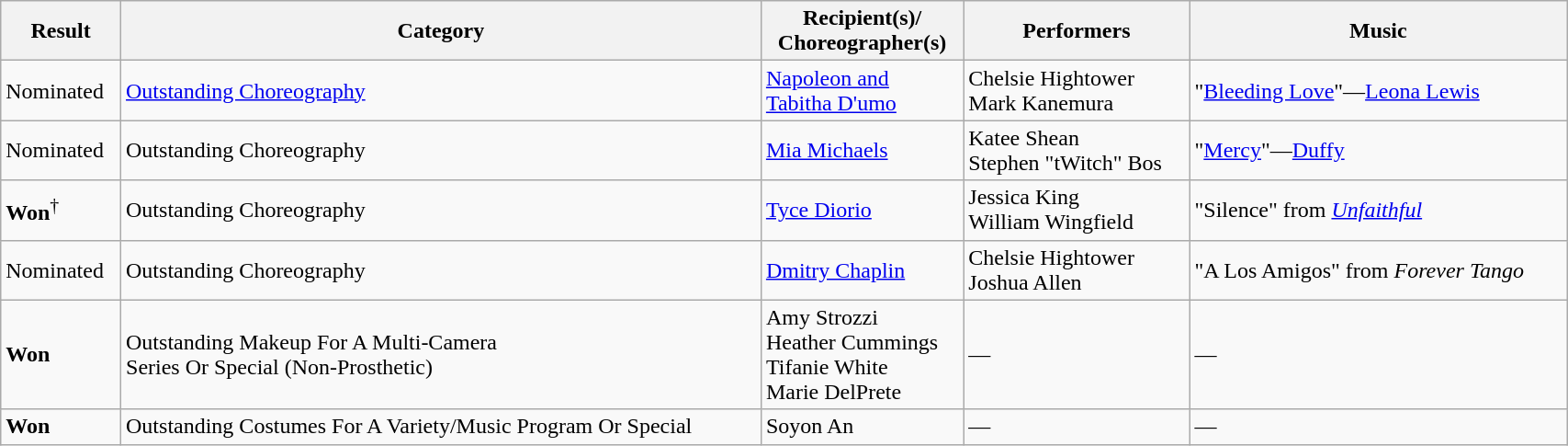<table class="wikitable" style="width:90%;">
<tr>
<th>Result</th>
<th>Category</th>
<th>Recipient(s)/<br>Choreographer(s)</th>
<th>Performers</th>
<th>Music</th>
</tr>
<tr>
<td>Nominated</td>
<td><a href='#'>Outstanding Choreography</a></td>
<td><a href='#'>Napoleon and<br>Tabitha D'umo</a></td>
<td>Chelsie Hightower<br>Mark Kanemura</td>
<td>"<a href='#'>Bleeding Love</a>"—<a href='#'>Leona Lewis</a></td>
</tr>
<tr>
<td>Nominated</td>
<td>Outstanding Choreography</td>
<td><a href='#'>Mia Michaels</a></td>
<td>Katee Shean<br>Stephen "tWitch" Bos</td>
<td>"<a href='#'>Mercy</a>"—<a href='#'>Duffy</a></td>
</tr>
<tr>
<td><strong>Won</strong><sup>†</sup></td>
<td>Outstanding Choreography</td>
<td><a href='#'>Tyce Diorio</a></td>
<td>Jessica King<br>William Wingfield</td>
<td>"Silence" from <em><a href='#'>Unfaithful</a></em></td>
</tr>
<tr>
<td>Nominated</td>
<td>Outstanding Choreography</td>
<td><a href='#'>Dmitry Chaplin</a></td>
<td>Chelsie Hightower<br>Joshua Allen</td>
<td>"A Los Amigos" from <em>Forever Tango</em></td>
</tr>
<tr>
<td><strong>Won</strong></td>
<td>Outstanding Makeup For A Multi-Camera<br>Series Or Special (Non-Prosthetic)</td>
<td>Amy Strozzi<br>Heather Cummings<br>Tifanie White<br>Marie DelPrete</td>
<td>—</td>
<td>—</td>
</tr>
<tr>
<td><strong>Won</strong></td>
<td>Outstanding Costumes For A Variety/Music Program Or Special</td>
<td>Soyon An</td>
<td>—</td>
<td>—</td>
</tr>
</table>
